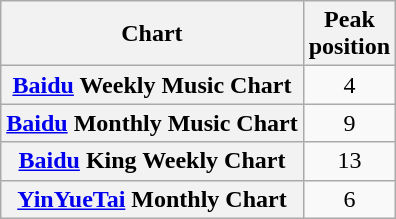<table class="wikitable plainrowheaders">
<tr>
<th scope="col">Chart</th>
<th scope="col">Peak<br>position</th>
</tr>
<tr>
<th scope="row"><a href='#'>Baidu</a> Weekly Music Chart</th>
<td style="text-align:center;">4</td>
</tr>
<tr>
<th scope="row"><a href='#'>Baidu</a> Monthly Music Chart</th>
<td style="text-align:center;">9</td>
</tr>
<tr>
<th scope="row"><a href='#'>Baidu</a> King Weekly Chart</th>
<td style="text-align:center;">13</td>
</tr>
<tr>
<th scope="row"><a href='#'>YinYueTai</a> Monthly Chart</th>
<td style="text-align:center;">6</td>
</tr>
</table>
